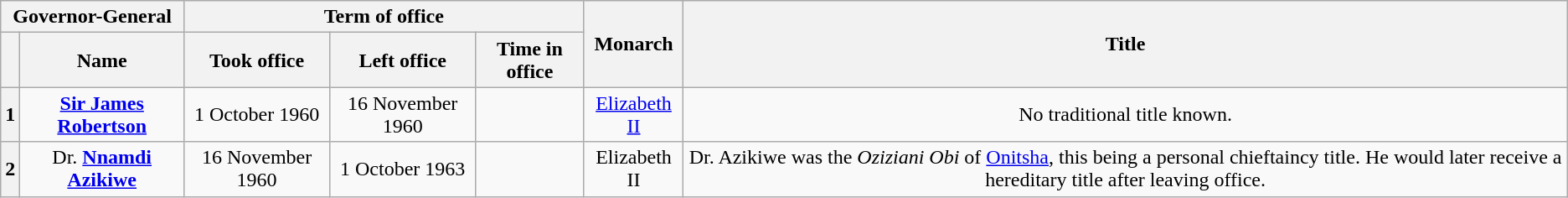<table class="wikitable" style="text-align:center">
<tr>
<th colspan=2>Governor-General</th>
<th colspan=3>Term of office</th>
<th rowspan=2>Monarch</th>
<th rowspan=2>Title</th>
</tr>
<tr>
<th></th>
<th>Name<br></th>
<th>Took office</th>
<th>Left office</th>
<th>Time in office</th>
</tr>
<tr>
<th>1</th>
<td><strong><a href='#'>Sir James Robertson</a></strong><br></td>
<td>1 October 1960</td>
<td>16 November 1960</td>
<td></td>
<td><a href='#'>Elizabeth II</a></td>
<td>No traditional title known.</td>
</tr>
<tr>
<th>2</th>
<td>Dr. <strong><a href='#'>Nnamdi Azikiwe</a></strong><br></td>
<td>16 November 1960</td>
<td>1 October 1963</td>
<td></td>
<td>Elizabeth II</td>
<td>Dr. Azikiwe was the <em>Oziziani Obi</em> of <a href='#'>Onitsha</a>, this being a personal chieftaincy title. He would later receive a hereditary title after leaving office.</td>
</tr>
</table>
